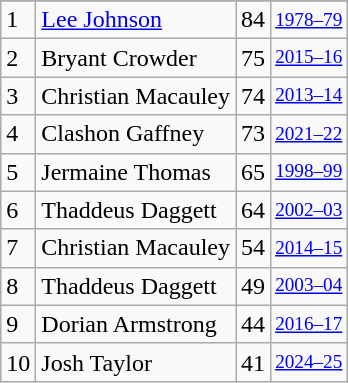<table class="wikitable">
<tr>
</tr>
<tr>
<td>1</td>
<td><a href='#'>Lee Johnson</a></td>
<td>84</td>
<td style="font-size:80%;"><a href='#'>1978–79</a></td>
</tr>
<tr>
<td>2</td>
<td>Bryant Crowder</td>
<td>75</td>
<td style="font-size:80%;"><a href='#'>2015–16</a></td>
</tr>
<tr>
<td>3</td>
<td>Christian Macauley</td>
<td>74</td>
<td style="font-size:80%;"><a href='#'>2013–14</a></td>
</tr>
<tr>
<td>4</td>
<td>Clashon Gaffney</td>
<td>73</td>
<td style="font-size:80%;"><a href='#'>2021–22</a></td>
</tr>
<tr>
<td>5</td>
<td>Jermaine Thomas</td>
<td>65</td>
<td style="font-size:80%;"><a href='#'>1998–99</a></td>
</tr>
<tr>
<td>6</td>
<td>Thaddeus Daggett</td>
<td>64</td>
<td style="font-size:80%;"><a href='#'>2002–03</a></td>
</tr>
<tr>
<td>7</td>
<td>Christian Macauley</td>
<td>54</td>
<td style="font-size:80%;"><a href='#'>2014–15</a></td>
</tr>
<tr>
<td>8</td>
<td>Thaddeus Daggett</td>
<td>49</td>
<td style="font-size:80%;"><a href='#'>2003–04</a></td>
</tr>
<tr>
<td>9</td>
<td>Dorian Armstrong</td>
<td>44</td>
<td style="font-size:80%;"><a href='#'>2016–17</a></td>
</tr>
<tr>
<td>10</td>
<td>Josh Taylor</td>
<td>41</td>
<td style="font-size:80%;"><a href='#'>2024–25</a></td>
</tr>
</table>
